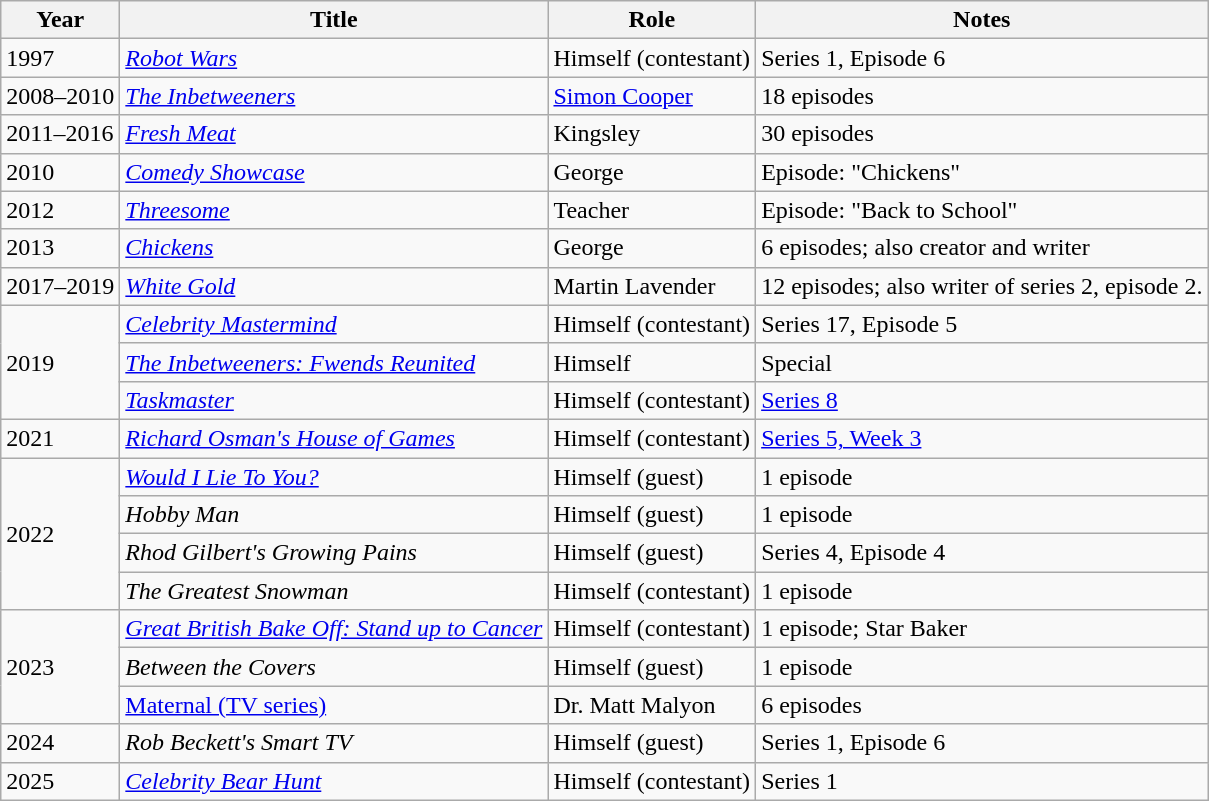<table class = "wikitable sortable">
<tr>
<th>Year</th>
<th>Title</th>
<th>Role</th>
<th>Notes</th>
</tr>
<tr>
<td>1997</td>
<td><em><a href='#'>Robot Wars</a> </em></td>
<td>Himself (contestant)</td>
<td>Series 1, Episode 6</td>
</tr>
<tr>
<td>2008–2010</td>
<td><em><a href='#'>The Inbetweeners</a></em></td>
<td><a href='#'>Simon Cooper</a></td>
<td>18 episodes</td>
</tr>
<tr>
<td>2011–2016</td>
<td><em><a href='#'>Fresh Meat</a></em></td>
<td>Kingsley</td>
<td>30 episodes</td>
</tr>
<tr>
<td>2010</td>
<td><em><a href='#'>Comedy Showcase</a></em></td>
<td>George</td>
<td>Episode: "Chickens"</td>
</tr>
<tr>
<td>2012</td>
<td><em><a href='#'>Threesome</a></em></td>
<td>Teacher</td>
<td>Episode: "Back to School"</td>
</tr>
<tr>
<td>2013</td>
<td><em><a href='#'>Chickens</a></em></td>
<td>George</td>
<td>6 episodes; also creator and writer</td>
</tr>
<tr>
<td>2017–2019</td>
<td><em><a href='#'>White Gold</a></em></td>
<td>Martin Lavender</td>
<td>12 episodes; also writer of series 2, episode 2.</td>
</tr>
<tr>
<td rowspan="3">2019</td>
<td><em><a href='#'>Celebrity Mastermind</a></em></td>
<td>Himself (contestant)</td>
<td>Series 17, Episode 5</td>
</tr>
<tr>
<td><em><a href='#'>The Inbetweeners: Fwends Reunited</a></em></td>
<td>Himself</td>
<td>Special</td>
</tr>
<tr>
<td><em><a href='#'>Taskmaster</a></em></td>
<td>Himself (contestant)</td>
<td><a href='#'>Series 8</a></td>
</tr>
<tr>
<td>2021</td>
<td><em><a href='#'>Richard Osman's House of Games</a></em></td>
<td>Himself (contestant)</td>
<td><a href='#'>Series 5, Week 3</a></td>
</tr>
<tr>
<td rowspan="4">2022</td>
<td><em><a href='#'>Would I Lie To You?</a></em></td>
<td>Himself (guest)</td>
<td>1 episode</td>
</tr>
<tr>
<td><em>Hobby Man</em></td>
<td>Himself (guest)</td>
<td>1 episode</td>
</tr>
<tr>
<td><em>Rhod Gilbert's Growing Pains</em></td>
<td>Himself (guest)</td>
<td>Series 4, Episode 4</td>
</tr>
<tr>
<td><em>The Greatest Snowman</em></td>
<td>Himself (contestant)</td>
<td>1 episode</td>
</tr>
<tr>
<td rowspan="3">2023</td>
<td><em><a href='#'>Great British Bake Off: Stand up to Cancer</a></em></td>
<td>Himself (contestant)</td>
<td>1 episode; Star Baker</td>
</tr>
<tr>
<td><em>Between the Covers</em></td>
<td>Himself (guest)</td>
<td>1 episode </td>
</tr>
<tr>
<td><a href='#'>Maternal (TV series)</a></td>
<td>Dr. Matt Malyon</td>
<td>6 episodes</td>
</tr>
<tr>
<td>2024</td>
<td><em>Rob Beckett's Smart TV</em></td>
<td>Himself (guest)</td>
<td>Series 1, Episode 6</td>
</tr>
<tr>
<td>2025</td>
<td><em><a href='#'>Celebrity Bear Hunt</a></em></td>
<td>Himself (contestant)</td>
<td>Series 1</td>
</tr>
</table>
